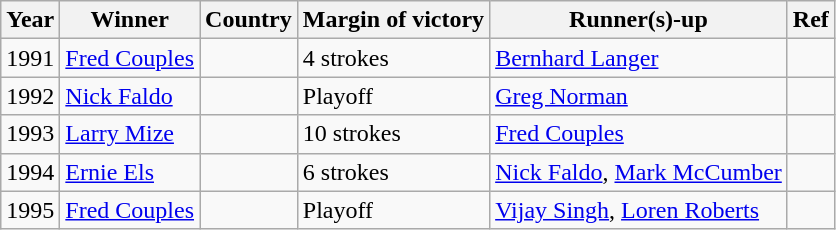<table class="wikitable">
<tr>
<th>Year</th>
<th>Winner</th>
<th>Country</th>
<th>Margin of victory</th>
<th>Runner(s)-up</th>
<th>Ref</th>
</tr>
<tr>
<td>1991</td>
<td><a href='#'>Fred Couples</a></td>
<td></td>
<td>4 strokes</td>
<td> <a href='#'>Bernhard Langer</a></td>
<td></td>
</tr>
<tr>
<td>1992</td>
<td><a href='#'>Nick Faldo</a></td>
<td></td>
<td>Playoff</td>
<td> <a href='#'>Greg Norman</a></td>
<td></td>
</tr>
<tr>
<td>1993</td>
<td><a href='#'>Larry Mize</a></td>
<td></td>
<td>10 strokes</td>
<td> <a href='#'>Fred Couples</a></td>
<td></td>
</tr>
<tr>
<td>1994</td>
<td><a href='#'>Ernie Els</a></td>
<td></td>
<td>6 strokes</td>
<td> <a href='#'>Nick Faldo</a>,  <a href='#'>Mark McCumber</a></td>
<td></td>
</tr>
<tr>
<td>1995</td>
<td><a href='#'>Fred Couples</a></td>
<td></td>
<td>Playoff</td>
<td> <a href='#'>Vijay Singh</a>,  <a href='#'>Loren Roberts</a></td>
<td></td>
</tr>
</table>
